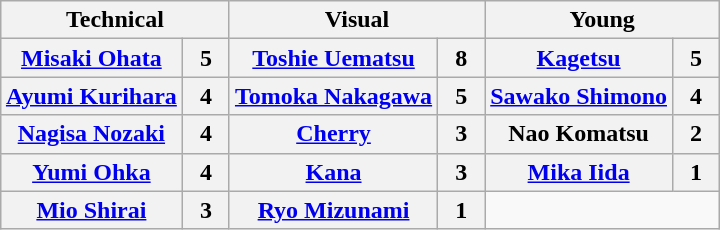<table class="wikitable" style="margin: 1em auto 1em auto">
<tr>
<th colspan="2">Technical</th>
<th colspan="2">Visual</th>
<th colspan="2">Young</th>
</tr>
<tr>
<th><a href='#'>Misaki Ohata</a></th>
<th>  5  </th>
<th><a href='#'>Toshie Uematsu</a></th>
<th>  8  </th>
<th><a href='#'>Kagetsu</a></th>
<th>  5  </th>
</tr>
<tr>
<th><a href='#'>Ayumi Kurihara</a></th>
<th>4</th>
<th><a href='#'>Tomoka Nakagawa</a></th>
<th>5</th>
<th><a href='#'>Sawako Shimono</a></th>
<th>4</th>
</tr>
<tr>
<th><a href='#'>Nagisa Nozaki</a></th>
<th>4</th>
<th><a href='#'>Cherry</a></th>
<th>3</th>
<th>Nao Komatsu</th>
<th>2</th>
</tr>
<tr>
<th><a href='#'>Yumi Ohka</a></th>
<th>4</th>
<th><a href='#'>Kana</a></th>
<th>3</th>
<th><a href='#'>Mika Iida</a></th>
<th>1</th>
</tr>
<tr>
<th><a href='#'>Mio Shirai</a></th>
<th>3</th>
<th><a href='#'>Ryo Mizunami</a></th>
<th>1</th>
</tr>
</table>
